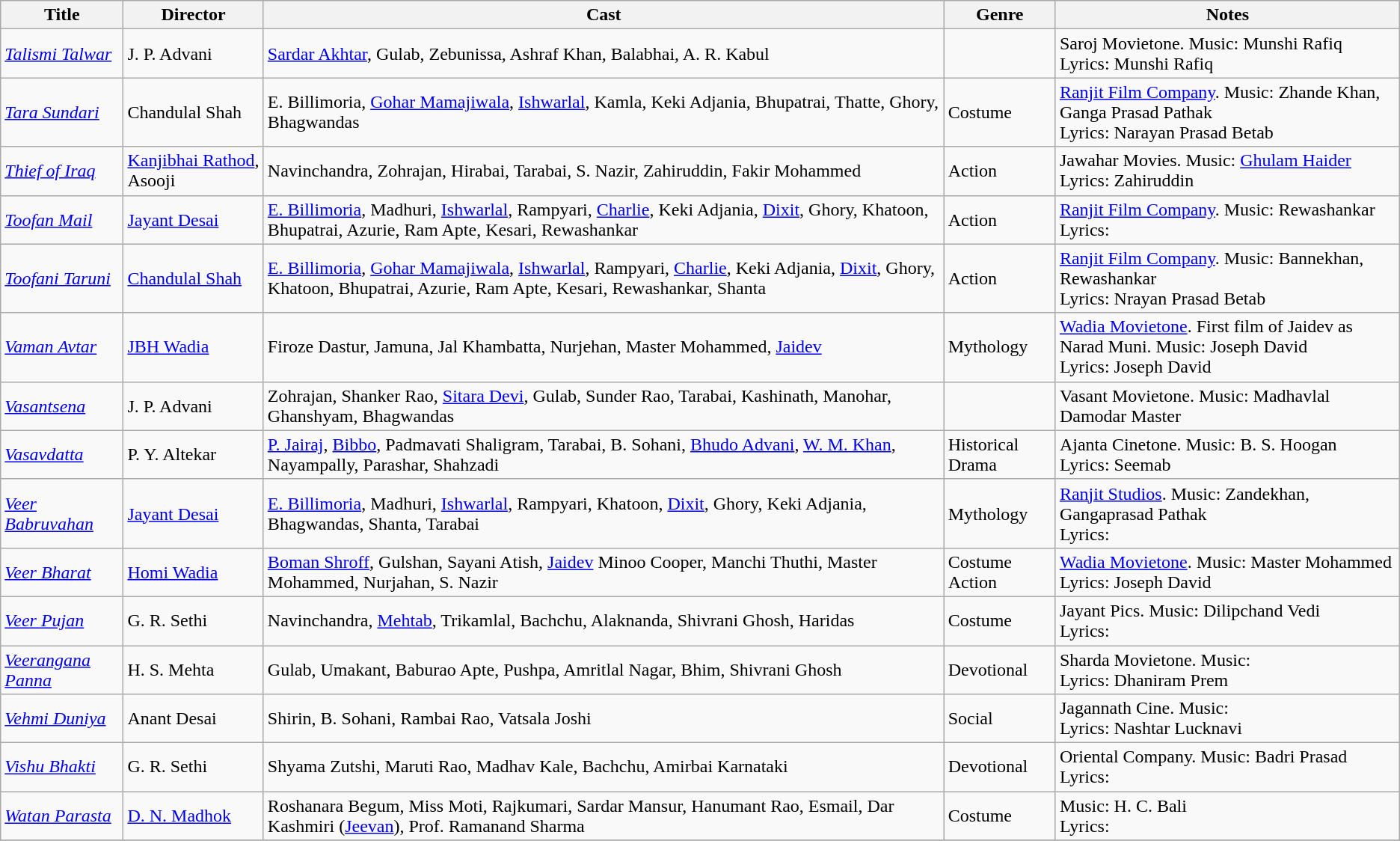<table class="wikitable">
<tr>
<th>Title</th>
<th>Director</th>
<th>Cast</th>
<th>Genre</th>
<th>Notes</th>
</tr>
<tr>
<td><em><a href='#'>Talismi Talwar</a></em></td>
<td>J. P. Advani</td>
<td><a href='#'>Sardar Akhtar</a>, Gulab, Zebunissa, Ashraf Khan, Balabhai, A. R. Kabul</td>
<td></td>
<td>Saroj Movietone.  Music: Munshi Rafiq<br>Lyrics: Munshi Rafiq</td>
</tr>
<tr>
<td><em><a href='#'>Tara Sundari</a></em></td>
<td>Chandulal Shah</td>
<td>E. Billimoria, <a href='#'>Gohar Mamajiwala</a>, <a href='#'>Ishwarlal</a>,  Kamla, Keki Adjania, Bhupatrai, Thatte, Ghory, Bhagwandas</td>
<td>Costume</td>
<td><a href='#'>Ranjit Film Company</a>.  Music: Zhande Khan, Ganga Prasad Pathak<br>Lyrics: Narayan Prasad Betab</td>
</tr>
<tr>
<td><em><a href='#'>Thief of Iraq</a></em></td>
<td><a href='#'>Kanjibhai Rathod</a>, Asooji</td>
<td>Navinchandra, Zohrajan, Hirabai, Tarabai, S. Nazir, Zahiruddin, Fakir Mohammed</td>
<td>Action</td>
<td>Jawahar Movies. Music: <a href='#'>Ghulam Haider</a><br>Lyrics: Zahiruddin</td>
</tr>
<tr>
<td><em><a href='#'>Toofan Mail</a></em></td>
<td><a href='#'>Jayant Desai</a></td>
<td><a href='#'>E. Billimoria</a>, Madhuri,  <a href='#'>Ishwarlal</a>, Rampyari, <a href='#'>Charlie</a>,  Keki Adjania, <a href='#'>Dixit</a>, Ghory, Khatoon, Bhupatrai, Azurie, Ram Apte, Kesari, Rewashankar</td>
<td>Action</td>
<td><a href='#'>Ranjit Film Company</a>.  Music: Rewashankar<br>Lyrics:</td>
</tr>
<tr>
<td><em><a href='#'>Toofani Taruni</a></em></td>
<td><a href='#'>Chandulal Shah</a></td>
<td><a href='#'>E. Billimoria</a>, <a href='#'>Gohar Mamajiwala</a>,  <a href='#'>Ishwarlal</a>, Rampyari, <a href='#'>Charlie</a>,  Keki Adjania, <a href='#'>Dixit</a>, Ghory, Khatoon, Bhupatrai, Azurie, Ram Apte, Kesari, Rewashankar, Shanta</td>
<td>Action</td>
<td><a href='#'>Ranjit Film Company</a>.  Music: Bannekhan, Rewashankar <br>Lyrics: Nrayan Prasad Betab</td>
</tr>
<tr>
<td><em><a href='#'>Vaman Avtar</a></em></td>
<td><a href='#'>JBH Wadia</a></td>
<td>Firoze Dastur, Jamuna, Jal Khambatta, Nurjehan, Master Mohammed, <a href='#'>Jaidev</a></td>
<td>Mythology</td>
<td><a href='#'>Wadia Movietone</a>. First film of Jaidev as Narad Muni. Music: Joseph David<br>Lyrics: Joseph David</td>
</tr>
<tr>
<td><em><a href='#'>Vasantsena</a></em></td>
<td>J. P. Advani</td>
<td>Zohrajan, Shanker Rao, <a href='#'>Sitara Devi</a>, Gulab, Sunder Rao, Tarabai, Kashinath, Manohar, Ghanshyam, Bhagwandas</td>
<td></td>
<td>Vasant Movietone. Music: Madhavlal Damodar Master</td>
</tr>
<tr>
<td><em><a href='#'>Vasavdatta</a></em></td>
<td>P. Y. Altekar</td>
<td><a href='#'>P. Jairaj</a>, <a href='#'>Bibbo</a>,   Padmavati  Shaligram, Tarabai, B. Sohani, <a href='#'>Bhudo Advani</a>, <a href='#'>W. M. Khan</a>, Nayampally, Parashar, Shahzadi</td>
<td>Historical Drama</td>
<td>Ajanta Cinetone.  Music: B. S. Hoogan<br>Lyrics: Seemab</td>
</tr>
<tr>
<td><em><a href='#'>Veer Babruvahan</a></em></td>
<td><a href='#'>Jayant Desai</a></td>
<td><a href='#'>E. Billimoria</a>, Madhuri, <a href='#'>Ishwarlal</a>, Rampyari, Khatoon, <a href='#'>Dixit</a>, Ghory, Keki Adjania,  Bhagwandas, Shanta, Tarabai</td>
<td>Mythology</td>
<td><a href='#'>Ranjit Studios</a>. Music: Zandekhan, Gangaprasad Pathak<br>Lyrics:</td>
</tr>
<tr>
<td><em><a href='#'>Veer Bharat</a></em></td>
<td><a href='#'>Homi Wadia</a></td>
<td><a href='#'>Boman Shroff</a>, Gulshan, Sayani Atish, <a href='#'>Jaidev</a> Minoo Cooper, Manchi Thuthi, Master Mohammed, Nurjahan, S. Nazir</td>
<td>Costume Action</td>
<td><a href='#'>Wadia Movietone</a>. Music: Master Mohammed<br>Lyrics: Joseph David</td>
</tr>
<tr>
<td><em><a href='#'>Veer Pujan</a></em></td>
<td>G. R. Sethi</td>
<td>Navinchandra, <a href='#'>Mehtab</a>, Trikamlal, Bachchu, Alaknanda, Shivrani Ghosh, Haridas</td>
<td>Costume</td>
<td>Jayant Pics. Music: Dilipchand Vedi<br>Lyrics:</td>
</tr>
<tr>
<td><em><a href='#'>Veerangana Panna</a></em></td>
<td>H. S. Mehta</td>
<td>Gulab, Umakant, Baburao Apte, Pushpa, Amritlal Nagar, Bhim, Shivrani Ghosh</td>
<td>Devotional</td>
<td>Sharda Movietone. Music: <br>Lyrics: Dhaniram Prem</td>
</tr>
<tr>
<td><em><a href='#'>Vehmi Duniya</a></em></td>
<td>Anant Desai</td>
<td>Shirin, B. Sohani, Rambai Rao, Vatsala Joshi</td>
<td>Social</td>
<td>Jagannath Cine. Music: <br>Lyrics: Nashtar Lucknavi</td>
</tr>
<tr>
<td><em><a href='#'>Vishu Bhakti</a></em></td>
<td>G. R. Sethi</td>
<td>Shyama Zutshi, Maruti Rao, Madhav Kale, Bachchu, Amirbai Karnataki</td>
<td>Devotional</td>
<td>Oriental Company.  Music: Badri Prasad<br>Lyrics:</td>
</tr>
<tr>
<td><em><a href='#'>Watan Parasta</a></em></td>
<td><a href='#'>D. N. Madhok</a></td>
<td>Roshanara Begum, Miss Moti, Rajkumari, Sardar Mansur, Hanumant Rao, Esmail, Dar Kashmiri (<a href='#'>Jeevan</a>), Prof. Ramanand Sharma</td>
<td>Costume</td>
<td>Music: H. C. Bali<br>Lyrics:</td>
</tr>
<tr>
</tr>
</table>
